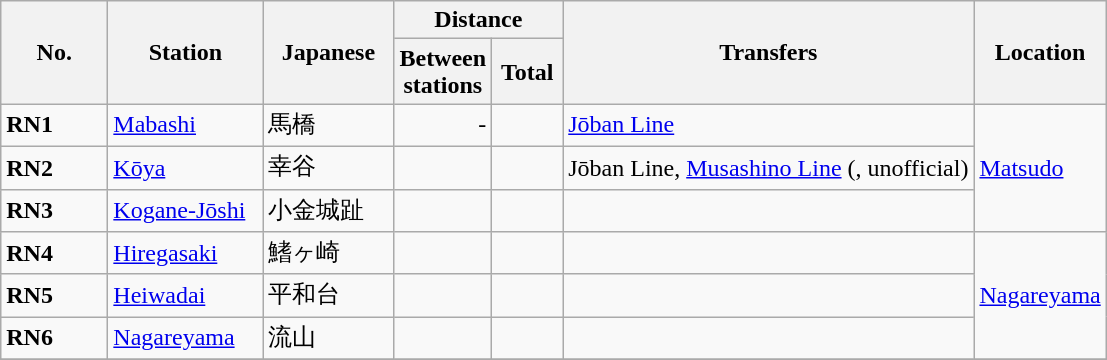<table class="wikitable" rules="all">
<tr>
<th style="width: 4em;" rowspan="2">No.</th>
<th style="width: 6em;" rowspan="2">Station</th>
<th style="width: 5em;" rowspan="2">Japanese</th>
<th style="width: 5em;" colspan="2">Distance</th>
<th rowspan="2">Transfers</th>
<th rowspan="2">Location</th>
</tr>
<tr>
<th style="width: 2.5em;">Between<br>stations</th>
<th style="width: 2.5em;">Total</th>
</tr>
<tr>
<td><strong>RN1</strong></td>
<td><a href='#'>Mabashi</a></td>
<td>馬橋</td>
<td style="text-align: right">-</td>
<td style="text-align: right"></td>
<td><a href='#'>Jōban Line</a></td>
<td rowspan="3"><a href='#'>Matsudo</a></td>
</tr>
<tr>
<td><strong>RN2</strong></td>
<td><a href='#'>Kōya</a></td>
<td>幸谷</td>
<td style="text-align: right"></td>
<td style="text-align: right"></td>
<td>Jōban Line, <a href='#'>Musashino Line</a> (, unofficial)</td>
</tr>
<tr>
<td><strong>RN3</strong></td>
<td><a href='#'>Kogane-Jōshi</a></td>
<td>小金城趾</td>
<td style="text-align: right"></td>
<td style="text-align: right"></td>
<td> </td>
</tr>
<tr>
<td><strong>RN4</strong></td>
<td><a href='#'>Hiregasaki</a></td>
<td>鰭ヶ崎</td>
<td style="text-align: right"></td>
<td style="text-align: right"></td>
<td> </td>
<td rowspan="3"><a href='#'>Nagareyama</a></td>
</tr>
<tr>
<td><strong>RN5</strong></td>
<td><a href='#'>Heiwadai</a></td>
<td>平和台</td>
<td style="text-align: right"></td>
<td style="text-align: right"></td>
<td> </td>
</tr>
<tr>
<td><strong>RN6</strong></td>
<td><a href='#'>Nagareyama</a></td>
<td>流山</td>
<td style="text-align: right"></td>
<td style="text-align: right"></td>
<td> </td>
</tr>
<tr>
</tr>
</table>
